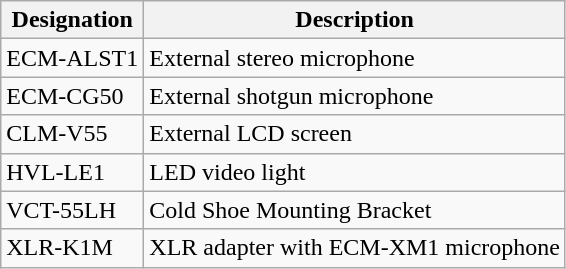<table class="wikitable">
<tr>
<th>Designation</th>
<th>Description</th>
</tr>
<tr>
<td>ECM-ALST1</td>
<td>External stereo microphone</td>
</tr>
<tr>
<td>ECM-CG50</td>
<td>External shotgun microphone</td>
</tr>
<tr>
<td>CLM-V55</td>
<td>External LCD screen</td>
</tr>
<tr>
<td>HVL-LE1</td>
<td>LED video light</td>
</tr>
<tr>
<td>VCT-55LH</td>
<td>Cold Shoe Mounting Bracket</td>
</tr>
<tr>
<td>XLR-K1M</td>
<td>XLR adapter with ECM-XM1 microphone</td>
</tr>
</table>
